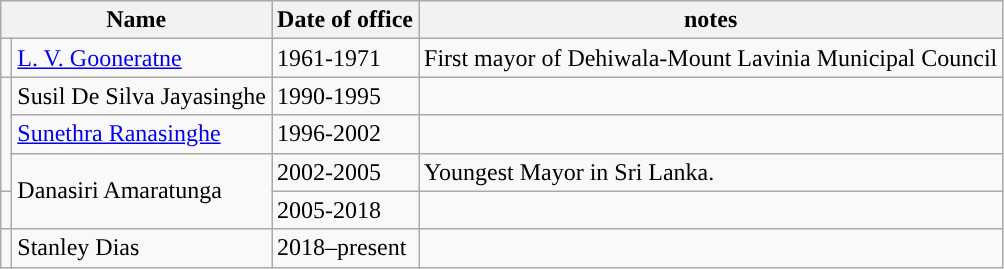<table class="wikitable sortable">
<tr>
<th scope=col colspan="2">Name</th>
<th scope=col>Date of office</th>
<th scope=col>notes</th>
</tr>
<tr>
<td></td>
<td><a href='#'>L. V. Gooneratne</a></td>
<td>1961-1971</td>
<td>First mayor of Dehiwala-Mount Lavinia Municipal Council</td>
</tr>
<tr>
<td rowspan="3" style="background:"></td>
<td>Susil De Silva Jayasinghe</td>
<td>1990-1995</td>
<td></td>
</tr>
<tr>
<td><a href='#'>Sunethra Ranasinghe</a></td>
<td>1996-2002</td>
<td></td>
</tr>
<tr>
<td rowspan=2>Danasiri Amaratunga</td>
<td>2002-2005</td>
<td>Youngest Mayor in Sri Lanka.</td>
</tr>
<tr>
<td style="background:"></td>
<td>2005-2018</td>
<td></td>
</tr>
<tr>
<td !align="center" style="background:"></td>
<td>Stanley Dias</td>
<td>2018–present</td>
<td></td>
</tr>
</table>
